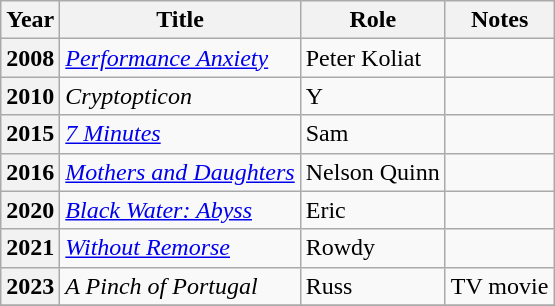<table class="wikitable sortable plainrowheaders">
<tr>
<th scope="col">Year</th>
<th scope="col">Title</th>
<th scope="col">Role</th>
<th scope="col" class="unsortable">Notes</th>
</tr>
<tr>
<th scope="row">2008</th>
<td><em><a href='#'>Performance Anxiety</a></em></td>
<td>Peter Koliat</td>
<td></td>
</tr>
<tr>
<th scope="row">2010</th>
<td><em>Cryptopticon</em></td>
<td>Y</td>
<td></td>
</tr>
<tr>
<th scope="row">2015</th>
<td><em><a href='#'>7 Minutes</a></em></td>
<td>Sam</td>
<td></td>
</tr>
<tr>
<th scope="row">2016</th>
<td><em><a href='#'>Mothers and Daughters</a></em></td>
<td>Nelson Quinn</td>
<td></td>
</tr>
<tr>
<th scope="row">2020</th>
<td><em><a href='#'>Black Water: Abyss</a></em></td>
<td>Eric</td>
<td></td>
</tr>
<tr>
<th scope="row">2021</th>
<td><em><a href='#'>Without Remorse</a></em></td>
<td>Rowdy</td>
<td></td>
</tr>
<tr>
<th scope="row">2023</th>
<td><em>A Pinch of Portugal</em></td>
<td>Russ</td>
<td>TV movie</td>
</tr>
<tr>
</tr>
</table>
